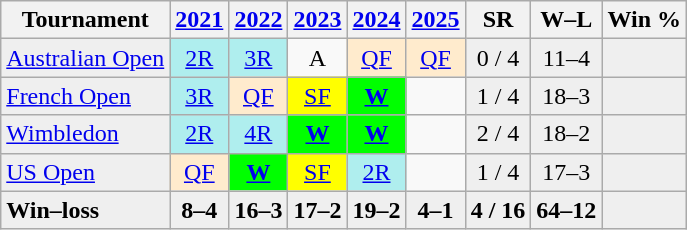<table class="wikitable" style="text-align:center">
<tr>
<th>Tournament</th>
<th><a href='#'>2021</a></th>
<th><a href='#'>2022</a></th>
<th><a href='#'>2023</a></th>
<th><a href='#'>2024</a></th>
<th><a href='#'>2025</a></th>
<th>SR</th>
<th>W–L</th>
<th>Win %</th>
</tr>
<tr>
<td style="text-align:left; background:#efefef"><a href='#'>Australian Open</a></td>
<td bgcolor=afeeee><a href='#'>2R</a></td>
<td bgcolor=afeeee><a href='#'>3R</a></td>
<td>A</td>
<td bgcolor=ffebcd><a href='#'>QF</a></td>
<td bgcolor=ffebcd><a href='#'>QF</a></td>
<td bgcolor=efefef>0 / 4</td>
<td bgcolor=efefef>11–4</td>
<td bgcolor=efefef></td>
</tr>
<tr>
<td style="text-align:left; background:#efefef"><a href='#'>French Open</a></td>
<td bgcolor=afeeee><a href='#'>3R</a></td>
<td bgcolor=ffebcd><a href='#'>QF</a></td>
<td bgcolor=yellow><a href='#'>SF</a></td>
<td bgcolor=lime><a href='#'><strong>W</strong></a></td>
<td></td>
<td bgcolor=efefef>1 / 4</td>
<td bgcolor=efefef>18–3</td>
<td bgcolor=efefef></td>
</tr>
<tr>
<td style="text-align:left; background:#efefef"><a href='#'>Wimbledon</a></td>
<td bgcolor=afeeee><a href='#'>2R</a></td>
<td bgcolor=afeeee><a href='#'>4R</a></td>
<td bgcolor=lime><a href='#'><strong>W</strong></a></td>
<td bgcolor=lime><a href='#'><strong>W</strong></a></td>
<td></td>
<td bgcolor=efefef>2 / 4</td>
<td bgcolor=efefef>18–2</td>
<td bgcolor=efefef></td>
</tr>
<tr>
<td style="text-align:left; background:#efefef"><a href='#'>US Open</a></td>
<td bgcolor=ffebcd><a href='#'>QF</a></td>
<td bgcolor=lime><a href='#'><strong>W</strong></a></td>
<td bgcolor=yellow><a href='#'>SF</a></td>
<td bgcolor=afeeee><a href='#'>2R</a></td>
<td></td>
<td bgcolor=efefef>1 / 4</td>
<td bgcolor=efefef>17–3</td>
<td bgcolor=efefef></td>
</tr>
<tr style="background:#EFEFEF;font-weight:bold">
<td style=text-align:left>Win–loss</td>
<td>8–4</td>
<td>16–3</td>
<td>17–2</td>
<td>19–2</td>
<td>4–1</td>
<td>4 / 16</td>
<td>64–12</td>
<td></td>
</tr>
</table>
